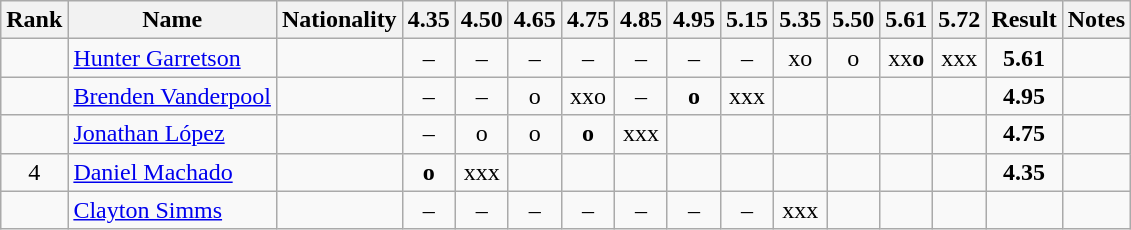<table class="wikitable sortable" style="text-align:center">
<tr>
<th>Rank</th>
<th>Name</th>
<th>Nationality</th>
<th>4.35</th>
<th>4.50</th>
<th>4.65</th>
<th>4.75</th>
<th>4.85</th>
<th>4.95</th>
<th>5.15</th>
<th>5.35</th>
<th>5.50</th>
<th>5.61</th>
<th>5.72</th>
<th>Result</th>
<th>Notes</th>
</tr>
<tr>
<td></td>
<td align=left><a href='#'>Hunter Garretson</a></td>
<td align=left></td>
<td>–</td>
<td>–</td>
<td>–</td>
<td>–</td>
<td>–</td>
<td>–</td>
<td>–</td>
<td>xo</td>
<td>o</td>
<td>xx<strong>o</strong></td>
<td>xxx</td>
<td><strong>5.61</strong></td>
<td></td>
</tr>
<tr>
<td></td>
<td align=left><a href='#'>Brenden Vanderpool</a></td>
<td align=left></td>
<td>–</td>
<td>–</td>
<td>o</td>
<td>xxo</td>
<td>–</td>
<td><strong>o</strong></td>
<td>xxx</td>
<td></td>
<td></td>
<td></td>
<td></td>
<td><strong>4.95</strong></td>
<td></td>
</tr>
<tr>
<td></td>
<td align=left><a href='#'>Jonathan López</a></td>
<td align=left></td>
<td>–</td>
<td>o</td>
<td>o</td>
<td><strong>o</strong></td>
<td>xxx</td>
<td></td>
<td></td>
<td></td>
<td></td>
<td></td>
<td></td>
<td><strong>4.75</strong></td>
<td></td>
</tr>
<tr>
<td>4</td>
<td align=left><a href='#'>Daniel Machado</a></td>
<td align=left></td>
<td><strong>o</strong></td>
<td>xxx</td>
<td></td>
<td></td>
<td></td>
<td></td>
<td></td>
<td></td>
<td></td>
<td></td>
<td></td>
<td><strong>4.35</strong></td>
<td></td>
</tr>
<tr>
<td></td>
<td align=left><a href='#'>Clayton Simms</a></td>
<td align=left></td>
<td>–</td>
<td>–</td>
<td>–</td>
<td>–</td>
<td>–</td>
<td>–</td>
<td>–</td>
<td>xxx</td>
<td></td>
<td></td>
<td></td>
<td><strong></strong></td>
<td></td>
</tr>
</table>
